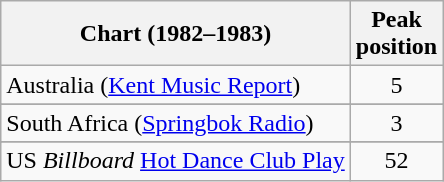<table class="wikitable sortable">
<tr>
<th>Chart (1982–1983)</th>
<th>Peak<br>position</th>
</tr>
<tr>
<td>Australia (<a href='#'>Kent Music Report</a>)</td>
<td align="center">5</td>
</tr>
<tr>
</tr>
<tr>
</tr>
<tr>
<td>South Africa (<a href='#'>Springbok Radio</a>)</td>
<td align="center">3</td>
</tr>
<tr>
</tr>
<tr>
<td>US <em>Billboard</em> <a href='#'>Hot Dance Club Play</a></td>
<td align="center">52</td>
</tr>
</table>
